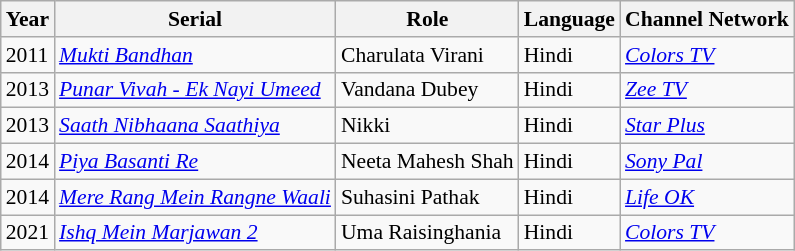<table class="wikitable" style="font-size: 90%;">
<tr>
<th>Year</th>
<th>Serial</th>
<th>Role</th>
<th>Language</th>
<th>Channel Network</th>
</tr>
<tr>
<td>2011</td>
<td><em><a href='#'>Mukti Bandhan</a></em> </td>
<td>Charulata Virani</td>
<td>Hindi</td>
<td><em><a href='#'>Colors TV</a></em></td>
</tr>
<tr>
<td>2013</td>
<td><em><a href='#'>Punar Vivah - Ek Nayi Umeed</a></em> </td>
<td>Vandana Dubey</td>
<td>Hindi</td>
<td><em><a href='#'>Zee TV</a></em></td>
</tr>
<tr>
<td>2013</td>
<td><em><a href='#'>Saath Nibhaana Saathiya</a></em></td>
<td>Nikki</td>
<td>Hindi</td>
<td><em><a href='#'>Star Plus</a></em></td>
</tr>
<tr>
<td>2014</td>
<td><em><a href='#'>Piya Basanti Re</a></em> </td>
<td>Neeta Mahesh Shah</td>
<td>Hindi</td>
<td><em><a href='#'>Sony Pal</a></em></td>
</tr>
<tr>
<td>2014</td>
<td><em><a href='#'>Mere Rang Mein Rangne Waali</a></em> </td>
<td>Suhasini Pathak</td>
<td>Hindi</td>
<td><em><a href='#'>Life OK</a></em></td>
</tr>
<tr>
<td>2021</td>
<td><em><a href='#'>Ishq Mein Marjawan 2</a></em></td>
<td>Uma Raisinghania</td>
<td>Hindi</td>
<td><em><a href='#'>Colors TV</a></em></td>
</tr>
</table>
